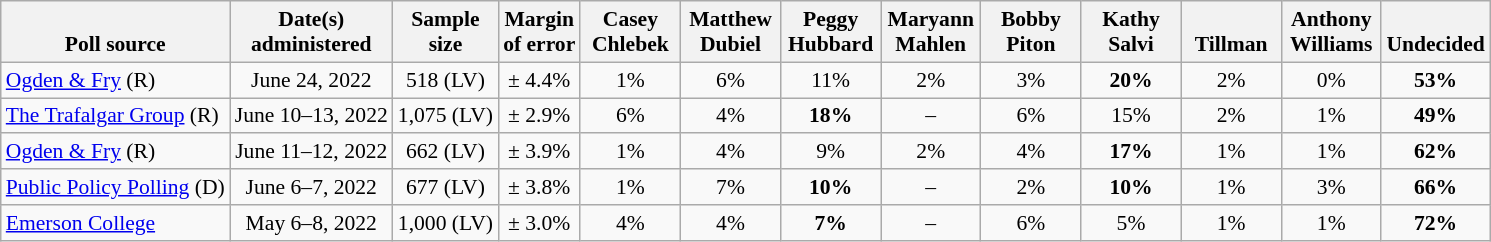<table class="wikitable" style="font-size:90%;text-align:center;">
<tr valign=bottom>
<th>Poll source</th>
<th>Date(s)<br>administered</th>
<th>Sample<br>size</th>
<th>Margin<br>of error</th>
<th style="width:60px;">Casey<br>Chlebek</th>
<th style="width:60px;">Matthew<br>Dubiel</th>
<th style="width:60px;">Peggy<br>Hubbard</th>
<th style="width:60px;">Maryann<br>Mahlen</th>
<th style="width:60px;">Bobby<br>Piton</th>
<th style="width:60px;">Kathy<br>Salvi</th>
<th style="width:60px;"><br>Tillman</th>
<th style="width:60px;">Anthony<br>Williams</th>
<th>Undecided</th>
</tr>
<tr>
<td style="text-align:left;"><a href='#'>Ogden & Fry</a> (R)</td>
<td>June 24, 2022</td>
<td>518 (LV)</td>
<td>± 4.4%</td>
<td>1%</td>
<td>6%</td>
<td>11%</td>
<td>2%</td>
<td>3%</td>
<td><strong>20%</strong></td>
<td>2%</td>
<td>0%</td>
<td><strong>53%</strong></td>
</tr>
<tr>
<td style="text-align:left;"><a href='#'>The Trafalgar Group</a> (R)</td>
<td>June 10–13, 2022</td>
<td>1,075 (LV)</td>
<td>± 2.9%</td>
<td>6%</td>
<td>4%</td>
<td><strong>18%</strong></td>
<td>–</td>
<td>6%</td>
<td>15%</td>
<td>2%</td>
<td>1%</td>
<td><strong>49%</strong></td>
</tr>
<tr>
<td style="text-align:left;"><a href='#'>Ogden & Fry</a> (R)</td>
<td>June 11–12, 2022</td>
<td>662 (LV)</td>
<td>± 3.9%</td>
<td>1%</td>
<td>4%</td>
<td>9%</td>
<td>2%</td>
<td>4%</td>
<td><strong>17%</strong></td>
<td>1%</td>
<td>1%</td>
<td><strong>62%</strong></td>
</tr>
<tr>
<td style="text-align:left;"><a href='#'>Public Policy Polling</a> (D)</td>
<td>June 6–7, 2022</td>
<td>677 (LV)</td>
<td>± 3.8%</td>
<td>1%</td>
<td>7%</td>
<td><strong>10%</strong></td>
<td>–</td>
<td>2%</td>
<td><strong>10%</strong></td>
<td>1%</td>
<td>3%</td>
<td><strong>66%</strong></td>
</tr>
<tr>
<td style="text-align:left;"><a href='#'>Emerson College</a></td>
<td>May 6–8, 2022</td>
<td>1,000 (LV)</td>
<td>± 3.0%</td>
<td>4%</td>
<td>4%</td>
<td><strong>7%</strong></td>
<td>–</td>
<td>6%</td>
<td>5%</td>
<td>1%</td>
<td>1%</td>
<td><strong>72%</strong></td>
</tr>
</table>
